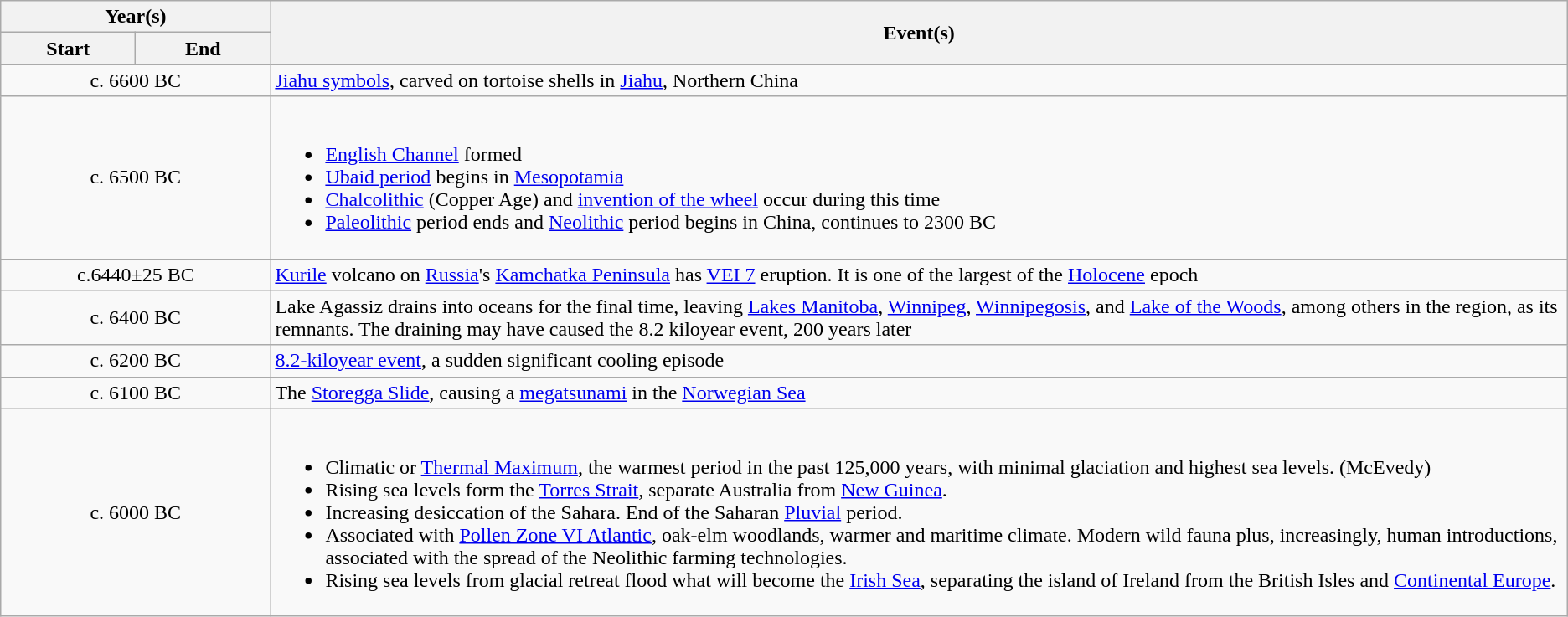<table class="wikitable">
<tr>
<th colspan="2">Year(s)</th>
<th rowspan="2">Event(s)</th>
</tr>
<tr>
<th style="width:100px;">Start</th>
<th style="width:100px;">End</th>
</tr>
<tr>
<td colspan="2" style="text-align:center;">c. 6600 BC</td>
<td><a href='#'>Jiahu symbols</a>, carved on tortoise shells in <a href='#'>Jiahu</a>, Northern China</td>
</tr>
<tr>
<td colspan="2" style="text-align:center;">c. 6500 BC</td>
<td><div><br><ul><li><a href='#'>English Channel</a> formed</li><li><a href='#'>Ubaid period</a> begins in <a href='#'>Mesopotamia</a></li><li><a href='#'>Chalcolithic</a> (Copper Age) and <a href='#'>invention of the wheel</a> occur during this time</li><li><a href='#'>Paleolithic</a> period ends and <a href='#'>Neolithic</a> period begins in China, continues to 2300 BC</li></ul></div></td>
</tr>
<tr>
<td colspan="2" style="text-align:center;">c.6440±25 BC</td>
<td><a href='#'>Kurile</a> volcano on <a href='#'>Russia</a>'s <a href='#'>Kamchatka Peninsula</a> has <a href='#'>VEI 7</a> eruption. It is one of the largest of the <a href='#'>Holocene</a> epoch</td>
</tr>
<tr>
<td colspan="2" style="text-align:center;">c. 6400 BC</td>
<td>Lake Agassiz drains into oceans for the final time, leaving <a href='#'>Lakes Manitoba</a>, <a href='#'>Winnipeg</a>, <a href='#'>Winnipegosis</a>, and <a href='#'>Lake of the Woods</a>, among others in the region, as its remnants.  The draining may have caused the 8.2 kiloyear event, 200 years later</td>
</tr>
<tr>
<td colspan="2" style="text-align:center;">c. 6200 BC</td>
<td><a href='#'>8.2-kiloyear event</a>, a sudden significant cooling episode</td>
</tr>
<tr>
<td colspan="2" style="text-align:center;">c. 6100 BC</td>
<td>The <a href='#'>Storegga Slide</a>, causing a <a href='#'>megatsunami</a> in the <a href='#'>Norwegian Sea</a></td>
</tr>
<tr>
<td colspan="2" style="text-align:center;">c. 6000 BC</td>
<td><div><br><ul><li>Climatic or <a href='#'>Thermal Maximum</a>, the warmest period in the past 125,000 years, with minimal glaciation and highest sea levels. (McEvedy)</li><li>Rising sea levels form the <a href='#'>Torres Strait</a>, separate Australia from <a href='#'>New Guinea</a>.</li><li>Increasing desiccation of the Sahara. End of the Saharan <a href='#'>Pluvial</a> period.</li><li>Associated with <a href='#'>Pollen Zone VI Atlantic</a>, oak-elm woodlands, warmer and maritime climate. Modern wild fauna plus, increasingly, human introductions, associated with the spread of the Neolithic farming technologies.</li><li>Rising sea levels from glacial retreat flood what will become the <a href='#'>Irish Sea</a>, separating the island of Ireland from the British Isles and <a href='#'>Continental Europe</a>.</li></ul></div></td>
</tr>
</table>
